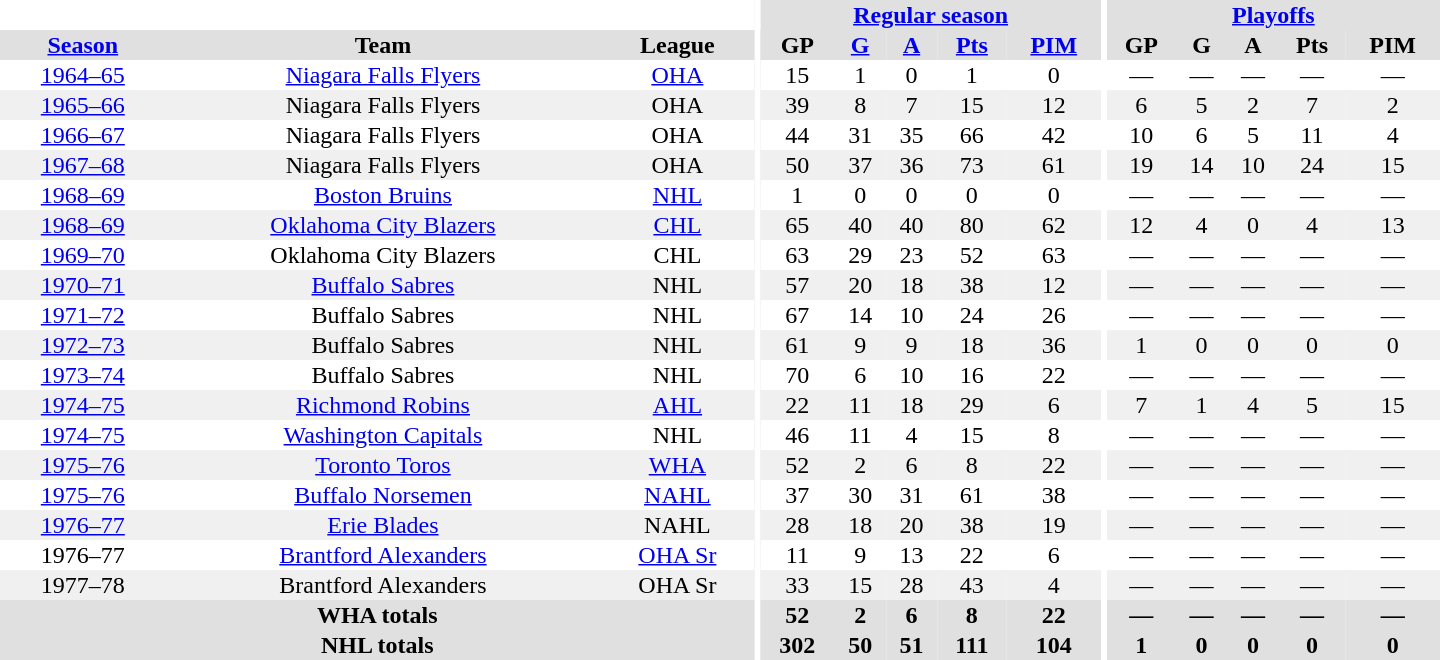<table border="0" cellpadding="1" cellspacing="0" style="text-align:center; width:60em">
<tr bgcolor="#e0e0e0">
<th colspan="3" bgcolor="#ffffff"></th>
<th rowspan="100" bgcolor="#ffffff"></th>
<th colspan="5"><a href='#'>Regular season</a></th>
<th rowspan="100" bgcolor="#ffffff"></th>
<th colspan="5"><a href='#'>Playoffs</a></th>
</tr>
<tr bgcolor="#e0e0e0">
<th><a href='#'>Season</a></th>
<th>Team</th>
<th>League</th>
<th>GP</th>
<th><a href='#'>G</a></th>
<th><a href='#'>A</a></th>
<th><a href='#'>Pts</a></th>
<th><a href='#'>PIM</a></th>
<th>GP</th>
<th>G</th>
<th>A</th>
<th>Pts</th>
<th>PIM</th>
</tr>
<tr>
<td><a href='#'>1964–65</a></td>
<td><a href='#'>Niagara Falls Flyers</a></td>
<td><a href='#'>OHA</a></td>
<td>15</td>
<td>1</td>
<td>0</td>
<td>1</td>
<td>0</td>
<td>—</td>
<td>—</td>
<td>—</td>
<td>—</td>
<td>—</td>
</tr>
<tr bgcolor="#f0f0f0">
<td><a href='#'>1965–66</a></td>
<td>Niagara Falls Flyers</td>
<td>OHA</td>
<td>39</td>
<td>8</td>
<td>7</td>
<td>15</td>
<td>12</td>
<td>6</td>
<td>5</td>
<td>2</td>
<td>7</td>
<td>2</td>
</tr>
<tr>
<td><a href='#'>1966–67</a></td>
<td>Niagara Falls Flyers</td>
<td>OHA</td>
<td>44</td>
<td>31</td>
<td>35</td>
<td>66</td>
<td>42</td>
<td>10</td>
<td>6</td>
<td>5</td>
<td>11</td>
<td>4</td>
</tr>
<tr bgcolor="#f0f0f0">
<td><a href='#'>1967–68</a></td>
<td>Niagara Falls Flyers</td>
<td>OHA</td>
<td>50</td>
<td>37</td>
<td>36</td>
<td>73</td>
<td>61</td>
<td>19</td>
<td>14</td>
<td>10</td>
<td>24</td>
<td>15</td>
</tr>
<tr>
<td><a href='#'>1968–69</a></td>
<td><a href='#'>Boston Bruins</a></td>
<td><a href='#'>NHL</a></td>
<td>1</td>
<td>0</td>
<td>0</td>
<td>0</td>
<td>0</td>
<td>—</td>
<td>—</td>
<td>—</td>
<td>—</td>
<td>—</td>
</tr>
<tr bgcolor="#f0f0f0">
<td><a href='#'>1968–69</a></td>
<td><a href='#'>Oklahoma City Blazers</a></td>
<td><a href='#'>CHL</a></td>
<td>65</td>
<td>40</td>
<td>40</td>
<td>80</td>
<td>62</td>
<td>12</td>
<td>4</td>
<td>0</td>
<td>4</td>
<td>13</td>
</tr>
<tr>
<td><a href='#'>1969–70</a></td>
<td>Oklahoma City Blazers</td>
<td>CHL</td>
<td>63</td>
<td>29</td>
<td>23</td>
<td>52</td>
<td>63</td>
<td>—</td>
<td>—</td>
<td>—</td>
<td>—</td>
<td>—</td>
</tr>
<tr bgcolor="#f0f0f0">
<td><a href='#'>1970–71</a></td>
<td><a href='#'>Buffalo Sabres</a></td>
<td>NHL</td>
<td>57</td>
<td>20</td>
<td>18</td>
<td>38</td>
<td>12</td>
<td>—</td>
<td>—</td>
<td>—</td>
<td>—</td>
<td>—</td>
</tr>
<tr>
<td><a href='#'>1971–72</a></td>
<td>Buffalo Sabres</td>
<td>NHL</td>
<td>67</td>
<td>14</td>
<td>10</td>
<td>24</td>
<td>26</td>
<td>—</td>
<td>—</td>
<td>—</td>
<td>—</td>
<td>—</td>
</tr>
<tr bgcolor="#f0f0f0">
<td><a href='#'>1972–73</a></td>
<td>Buffalo Sabres</td>
<td>NHL</td>
<td>61</td>
<td>9</td>
<td>9</td>
<td>18</td>
<td>36</td>
<td>1</td>
<td>0</td>
<td>0</td>
<td>0</td>
<td>0</td>
</tr>
<tr>
<td><a href='#'>1973–74</a></td>
<td>Buffalo Sabres</td>
<td>NHL</td>
<td>70</td>
<td>6</td>
<td>10</td>
<td>16</td>
<td>22</td>
<td>—</td>
<td>—</td>
<td>—</td>
<td>—</td>
<td>—</td>
</tr>
<tr bgcolor="#f0f0f0">
<td><a href='#'>1974–75</a></td>
<td><a href='#'>Richmond Robins</a></td>
<td><a href='#'>AHL</a></td>
<td>22</td>
<td>11</td>
<td>18</td>
<td>29</td>
<td>6</td>
<td>7</td>
<td>1</td>
<td>4</td>
<td>5</td>
<td>15</td>
</tr>
<tr>
<td><a href='#'>1974–75</a></td>
<td><a href='#'>Washington Capitals</a></td>
<td>NHL</td>
<td>46</td>
<td>11</td>
<td>4</td>
<td>15</td>
<td>8</td>
<td>—</td>
<td>—</td>
<td>—</td>
<td>—</td>
<td>—</td>
</tr>
<tr bgcolor="#f0f0f0">
<td><a href='#'>1975–76</a></td>
<td><a href='#'>Toronto Toros</a></td>
<td><a href='#'>WHA</a></td>
<td>52</td>
<td>2</td>
<td>6</td>
<td>8</td>
<td>22</td>
<td>—</td>
<td>—</td>
<td>—</td>
<td>—</td>
<td>—</td>
</tr>
<tr>
<td><a href='#'>1975–76</a></td>
<td><a href='#'>Buffalo Norsemen</a></td>
<td><a href='#'>NAHL</a></td>
<td>37</td>
<td>30</td>
<td>31</td>
<td>61</td>
<td>38</td>
<td>—</td>
<td>—</td>
<td>—</td>
<td>—</td>
<td>—</td>
</tr>
<tr bgcolor="#f0f0f0">
<td><a href='#'>1976–77</a></td>
<td><a href='#'>Erie Blades</a></td>
<td>NAHL</td>
<td>28</td>
<td>18</td>
<td>20</td>
<td>38</td>
<td>19</td>
<td>—</td>
<td>—</td>
<td>—</td>
<td>—</td>
<td>—</td>
</tr>
<tr>
<td>1976–77</td>
<td><a href='#'>Brantford Alexanders</a></td>
<td><a href='#'>OHA Sr</a></td>
<td>11</td>
<td>9</td>
<td>13</td>
<td>22</td>
<td>6</td>
<td>—</td>
<td>—</td>
<td>—</td>
<td>—</td>
<td>—</td>
</tr>
<tr bgcolor="#f0f0f0">
<td>1977–78</td>
<td>Brantford Alexanders</td>
<td>OHA Sr</td>
<td>33</td>
<td>15</td>
<td>28</td>
<td>43</td>
<td>4</td>
<td>—</td>
<td>—</td>
<td>—</td>
<td>—</td>
<td>—</td>
</tr>
<tr bgcolor="#e0e0e0">
<th colspan="3">WHA totals</th>
<th>52</th>
<th>2</th>
<th>6</th>
<th>8</th>
<th>22</th>
<th>—</th>
<th>—</th>
<th>—</th>
<th>—</th>
<th>—</th>
</tr>
<tr bgcolor="#e0e0e0">
<th colspan="3">NHL totals</th>
<th>302</th>
<th>50</th>
<th>51</th>
<th>111</th>
<th>104</th>
<th>1</th>
<th>0</th>
<th>0</th>
<th>0</th>
<th>0</th>
</tr>
</table>
